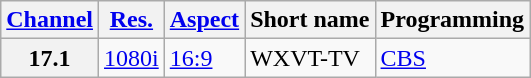<table class="wikitable">
<tr>
<th scope = "col"><a href='#'>Channel</a></th>
<th scope = "col"><a href='#'>Res.</a></th>
<th scope = "col"><a href='#'>Aspect</a></th>
<th scope = "col">Short name</th>
<th scope = "col">Programming</th>
</tr>
<tr>
<th scope = "row">17.1</th>
<td><a href='#'>1080i</a></td>
<td><a href='#'>16:9</a></td>
<td>WXVT-TV</td>
<td><a href='#'>CBS</a></td>
</tr>
</table>
